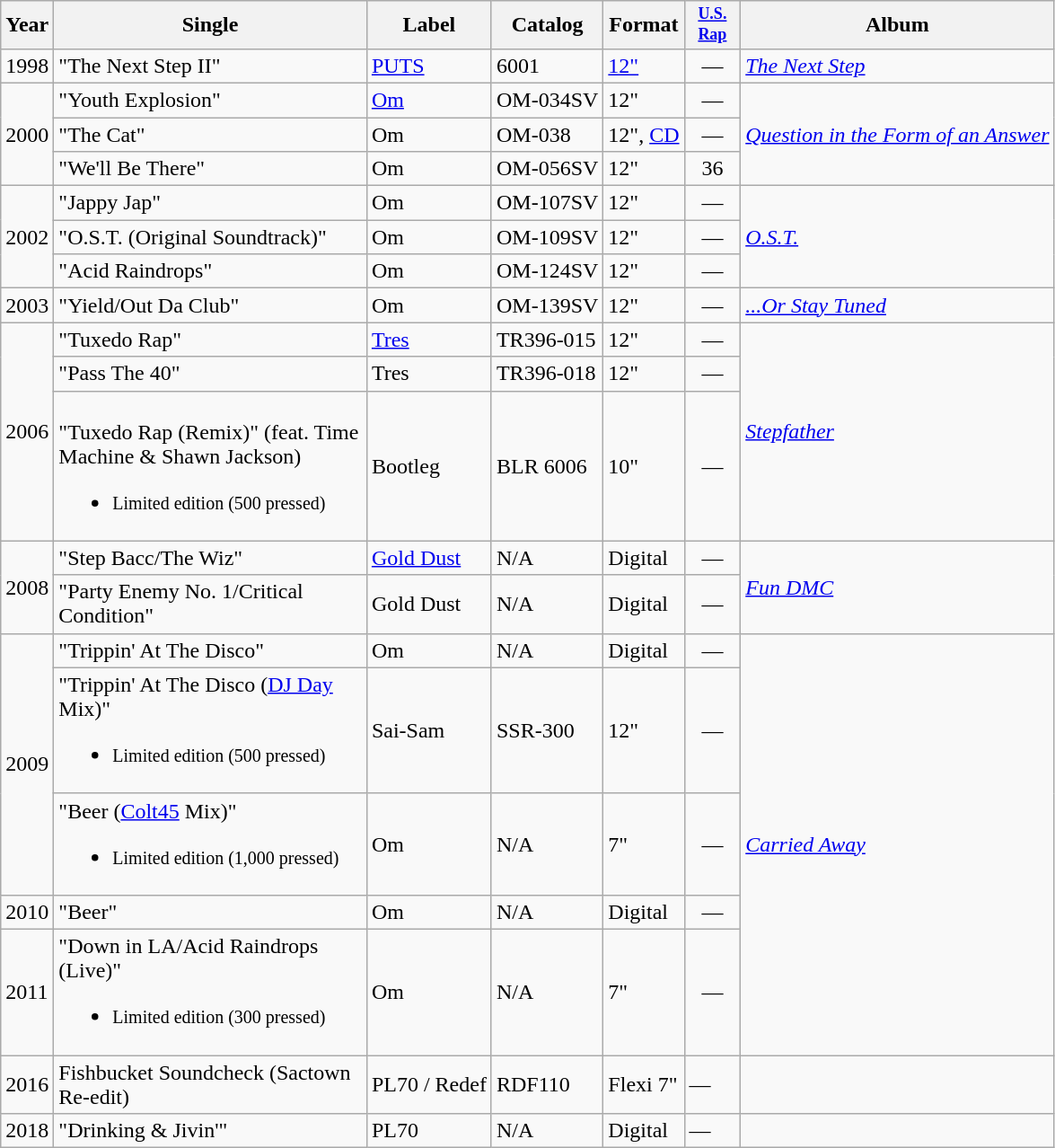<table class="wikitable">
<tr>
<th>Year</th>
<th width="225">Single</th>
<th>Label</th>
<th>Catalog</th>
<th>Format</th>
<th style="width:3em;font-size:75%;"><a href='#'>U.S. Rap</a></th>
<th>Album</th>
</tr>
<tr>
<td>1998</td>
<td>"The Next Step II"</td>
<td><a href='#'>PUTS</a></td>
<td>6001</td>
<td><a href='#'>12"</a></td>
<td align="center">—</td>
<td><em><a href='#'>The Next Step</a></em></td>
</tr>
<tr>
<td rowspan="3">2000</td>
<td>"Youth Explosion"</td>
<td><a href='#'>Om</a></td>
<td>OM-034SV</td>
<td>12"</td>
<td align="center">—</td>
<td rowspan="3"><em><a href='#'>Question in the Form of an Answer</a></em></td>
</tr>
<tr>
<td>"The Cat"</td>
<td>Om</td>
<td>OM-038</td>
<td>12", <a href='#'>CD</a></td>
<td align="center">—</td>
</tr>
<tr>
<td>"We'll Be There"</td>
<td>Om</td>
<td>OM-056SV</td>
<td>12"</td>
<td align="center">36</td>
</tr>
<tr>
<td rowspan="3">2002</td>
<td>"Jappy Jap"</td>
<td>Om</td>
<td>OM-107SV</td>
<td>12"</td>
<td align="center">—</td>
<td rowspan="3"><em><a href='#'>O.S.T.</a></em></td>
</tr>
<tr>
<td>"O.S.T. (Original Soundtrack)"</td>
<td>Om</td>
<td>OM-109SV</td>
<td>12"</td>
<td align="center">—</td>
</tr>
<tr>
<td>"Acid Raindrops"</td>
<td>Om</td>
<td>OM-124SV</td>
<td>12"</td>
<td align="center">—</td>
</tr>
<tr>
<td>2003</td>
<td>"Yield/Out Da Club"</td>
<td>Om</td>
<td>OM-139SV</td>
<td>12"</td>
<td align="center">—</td>
<td><em><a href='#'>...Or Stay Tuned</a></em></td>
</tr>
<tr>
<td rowspan="3">2006</td>
<td>"Tuxedo Rap"</td>
<td><a href='#'>Tres</a></td>
<td>TR396-015</td>
<td>12"</td>
<td align="center">—</td>
<td rowspan="3"><em><a href='#'>Stepfather</a></em></td>
</tr>
<tr>
<td>"Pass The 40"</td>
<td>Tres</td>
<td>TR396-018</td>
<td>12"</td>
<td align="center">—</td>
</tr>
<tr>
<td><br>"Tuxedo Rap (Remix)" (feat. Time Machine & Shawn Jackson)<ul><li><small>Limited edition (500 pressed)</small></li></ul></td>
<td>Bootleg</td>
<td>BLR 6006</td>
<td>10"</td>
<td align="center">—</td>
</tr>
<tr>
<td rowspan="2">2008</td>
<td>"Step Bacc/The Wiz"</td>
<td><a href='#'>Gold Dust</a></td>
<td>N/A</td>
<td>Digital</td>
<td align="center">—</td>
<td rowspan="2"><em><a href='#'>Fun DMC</a></em></td>
</tr>
<tr>
<td>"Party Enemy No. 1/Critical Condition"</td>
<td>Gold Dust</td>
<td>N/A</td>
<td>Digital</td>
<td align="center">—</td>
</tr>
<tr>
<td rowspan="3">2009</td>
<td>"Trippin' At The Disco"</td>
<td>Om</td>
<td>N/A</td>
<td>Digital</td>
<td align="center">—</td>
<td rowspan="5"><em><a href='#'>Carried Away</a></em></td>
</tr>
<tr>
<td>"Trippin' At The Disco (<a href='#'>DJ Day</a> Mix)"<br><ul><li><small>Limited edition (500 pressed)</small></li></ul></td>
<td>Sai-Sam</td>
<td>SSR-300</td>
<td>12"</td>
<td align="center">—</td>
</tr>
<tr>
<td>"Beer (<a href='#'>Colt45</a> Mix)"<br><ul><li><small>Limited edition (1,000 pressed)</small></li></ul></td>
<td>Om</td>
<td>N/A</td>
<td>7"</td>
<td align="center">—</td>
</tr>
<tr>
<td>2010</td>
<td>"Beer"</td>
<td>Om</td>
<td>N/A</td>
<td>Digital</td>
<td align="center">—</td>
</tr>
<tr>
<td>2011</td>
<td>"Down in LA/Acid Raindrops (Live)"<br><ul><li><small>Limited edition (300 pressed)</small></li></ul></td>
<td>Om</td>
<td>N/A</td>
<td>7"</td>
<td align="center">—</td>
</tr>
<tr>
<td>2016</td>
<td>Fishbucket Soundcheck (Sactown Re-edit)</td>
<td>PL70 / Redef</td>
<td>RDF110</td>
<td>Flexi 7"</td>
<td>—</td>
<td></td>
</tr>
<tr>
<td>2018</td>
<td>"Drinking & Jivin'"</td>
<td>PL70</td>
<td>N/A</td>
<td>Digital</td>
<td>—</td>
<td></td>
</tr>
</table>
